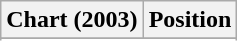<table class="wikitable plainrowheaders" style="text-align:center">
<tr>
<th scope="col">Chart (2003)</th>
<th scope="col">Position</th>
</tr>
<tr>
</tr>
<tr>
</tr>
</table>
